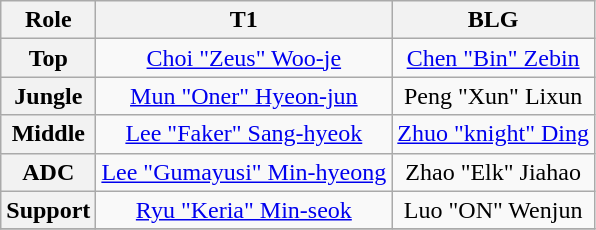<table class="wikitable plainrowheaders" style="text-align:center;margin:0">
<tr>
<th>Role</th>
<th>T1</th>
<th>BLG</th>
</tr>
<tr>
<th scope=row style="text-align:center">Top</th>
<td><a href='#'>Choi "Zeus" Woo-je</a></td>
<td><a href='#'>Chen "Bin" Zebin</a></td>
</tr>
<tr>
<th scope=row style="text-align:center">Jungle</th>
<td><a href='#'>Mun "Oner" Hyeon-jun</a></td>
<td>Peng "Xun" Lixun</td>
</tr>
<tr>
<th scope=row style="text-align:center">Middle</th>
<td><a href='#'>Lee "Faker" Sang-hyeok</a></td>
<td><a href='#'>Zhuo "knight" Ding</a></td>
</tr>
<tr>
<th scope=row style="text-align:center">ADC</th>
<td><a href='#'>Lee "Gumayusi" Min-hyeong</a></td>
<td>Zhao "Elk" Jiahao</td>
</tr>
<tr>
<th scope=row style="text-align:center">Support</th>
<td><a href='#'>Ryu "Keria" Min-seok</a></td>
<td>Luo "ON" Wenjun</td>
</tr>
<tr>
</tr>
</table>
